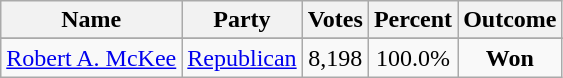<table class=wikitable style="text-align:center">
<tr>
<th>Name</th>
<th>Party</th>
<th>Votes</th>
<th>Percent</th>
<th>Outcome</th>
</tr>
<tr>
</tr>
<tr>
<td align=left><a href='#'>Robert A. McKee</a></td>
<td><a href='#'>Republican</a></td>
<td>8,198</td>
<td>100.0%</td>
<td><strong>Won</strong></td>
</tr>
</table>
